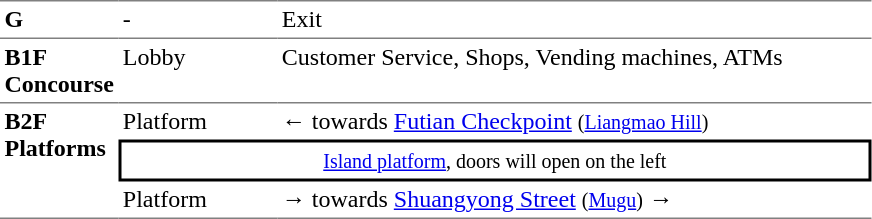<table table border=0 cellspacing=0 cellpadding=3>
<tr>
<td style="border-top:solid 1px gray;" width=50 valign=top><strong>G</strong></td>
<td style="border-top:solid 1px gray;" width=100 valign=top>-</td>
<td style="border-top:solid 1px gray;" width=390 valign=top>Exit</td>
</tr>
<tr>
<td style="border-bottom:solid 1px gray; border-top:solid 1px gray;" valign=top width=50><strong>B1F<br>Concourse</strong></td>
<td style="border-bottom:solid 1px gray; border-top:solid 1px gray;" valign=top width=100>Lobby</td>
<td style="border-bottom:solid 1px gray; border-top:solid 1px gray;" valign=top width=390>Customer Service, Shops, Vending machines, ATMs</td>
</tr>
<tr>
<td style="border-bottom:solid 1px gray;" rowspan=4 valign=top><strong>B2F<br>Platforms</strong></td>
<td>Platform</td>
<td>←  towards <a href='#'>Futian Checkpoint</a> <small>(<a href='#'>Liangmao Hill</a>)</small></td>
</tr>
<tr>
<td style="border-right:solid 2px black;border-left:solid 2px black;border-top:solid 2px black;border-bottom:solid 2px black;text-align:center;" colspan=2><small><a href='#'>Island platform</a>, doors will open on the left</small></td>
</tr>
<tr>
<td style="border-bottom:solid 1px gray;">Platform</td>
<td style="border-bottom:solid 1px gray;"><span>→</span>  towards <a href='#'>Shuangyong Street</a> <small>(<a href='#'>Mugu</a>)</small> →</td>
</tr>
</table>
